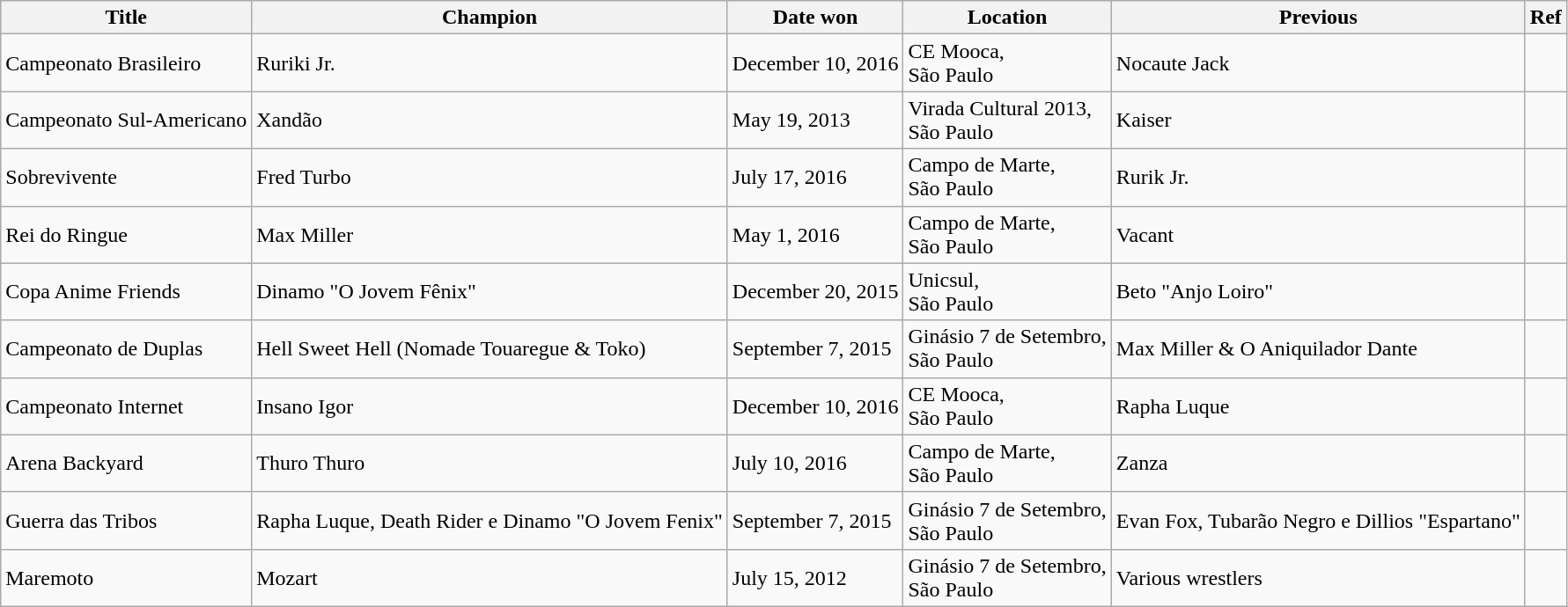<table class= "wikitable">
<tr>
<th>Title</th>
<th>Champion</th>
<th>Date won</th>
<th>Location</th>
<th>Previous</th>
<th>Ref</th>
</tr>
<tr>
<td>Campeonato Brasileiro</td>
<td>Ruriki Jr.</td>
<td>December 10, 2016</td>
<td>CE Mooca,<br>São Paulo</td>
<td>Nocaute Jack</td>
<td></td>
</tr>
<tr>
<td>Campeonato Sul-Americano</td>
<td>Xandão</td>
<td>May 19, 2013</td>
<td>Virada Cultural 2013,<br>São Paulo</td>
<td>Kaiser</td>
<td></td>
</tr>
<tr>
<td>Sobrevivente</td>
<td>Fred Turbo</td>
<td>July 17, 2016</td>
<td>Campo de Marte,<br>São Paulo</td>
<td>Rurik Jr.</td>
<td></td>
</tr>
<tr>
<td>Rei do Ringue</td>
<td>Max Miller</td>
<td>May 1, 2016</td>
<td>Campo de Marte,<br>São Paulo</td>
<td>Vacant</td>
<td></td>
</tr>
<tr>
<td>Copa Anime Friends</td>
<td>Dinamo "O Jovem Fênix"</td>
<td>December 20, 2015</td>
<td>Unicsul,<br>São Paulo</td>
<td>Beto "Anjo Loiro"</td>
<td></td>
</tr>
<tr>
<td>Campeonato de Duplas</td>
<td>Hell Sweet Hell (Nomade Touaregue & Toko)</td>
<td>September 7, 2015</td>
<td>Ginásio 7 de Setembro,<br>São Paulo</td>
<td>Max Miller & O Aniquilador Dante</td>
<td></td>
</tr>
<tr>
<td>Campeonato Internet</td>
<td>Insano Igor</td>
<td>December 10, 2016</td>
<td>CE Mooca,<br>São Paulo</td>
<td>Rapha Luque</td>
<td></td>
</tr>
<tr>
<td>Arena Backyard</td>
<td>Thuro Thuro</td>
<td>July 10, 2016</td>
<td>Campo de Marte,<br>São Paulo</td>
<td>Zanza</td>
<td></td>
</tr>
<tr>
<td>Guerra das Tribos</td>
<td>Rapha Luque, Death Rider e Dinamo "O Jovem Fenix"</td>
<td>September 7, 2015</td>
<td>Ginásio 7 de Setembro,<br>São Paulo</td>
<td>Evan Fox, Tubarão Negro e Dillios "Espartano"</td>
<td></td>
</tr>
<tr>
<td>Maremoto</td>
<td>Mozart</td>
<td>July 15, 2012</td>
<td>Ginásio 7 de Setembro,<br>São Paulo</td>
<td>Various wrestlers</td>
<td></td>
</tr>
</table>
